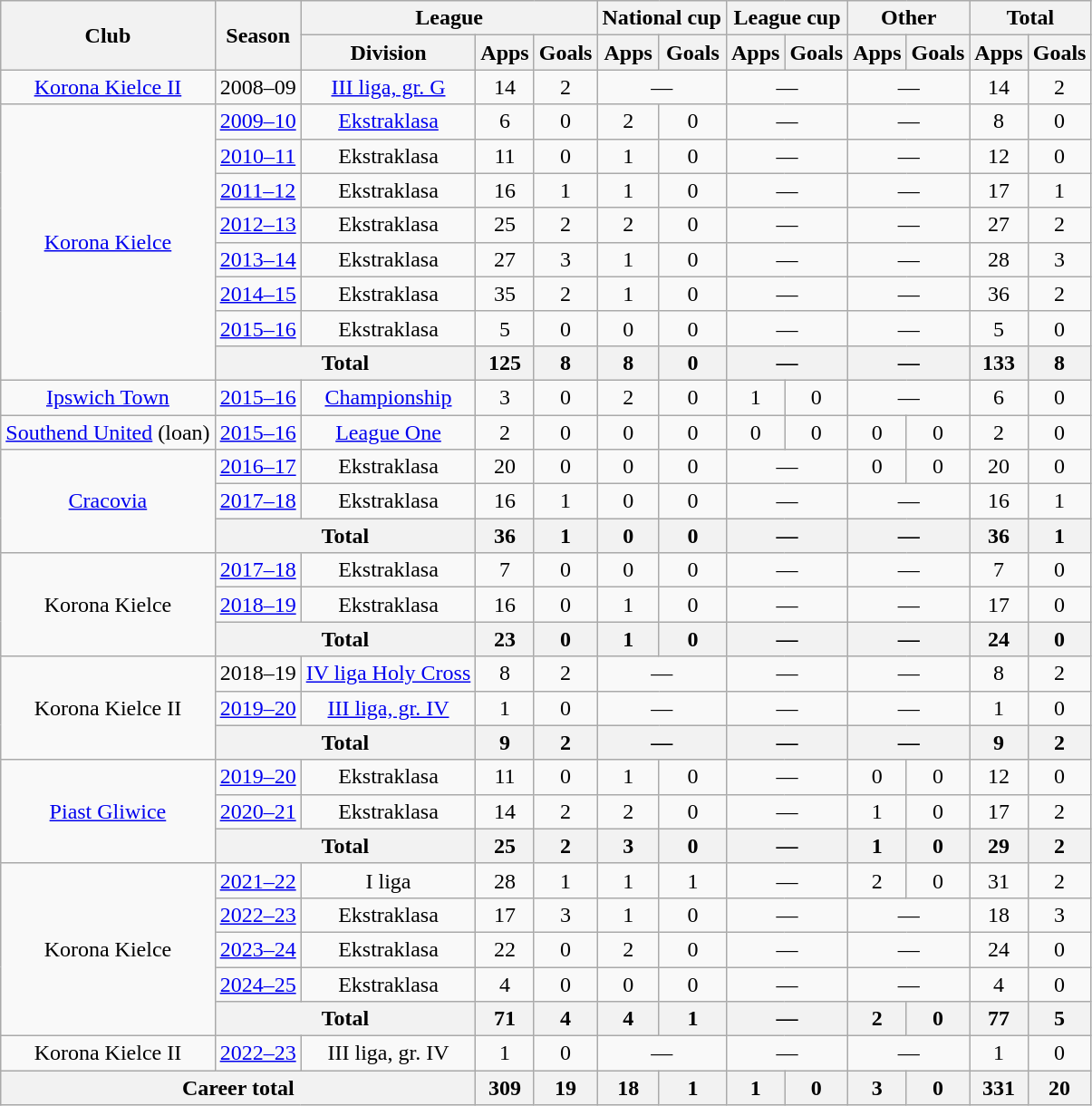<table class=wikitable style="text-align:center;">
<tr>
<th rowspan=2>Club</th>
<th rowspan=2>Season</th>
<th colspan=3>League</th>
<th colspan=2>National cup</th>
<th colspan=2>League cup</th>
<th colspan=2>Other</th>
<th colspan=2>Total</th>
</tr>
<tr>
<th>Division</th>
<th>Apps</th>
<th>Goals</th>
<th>Apps</th>
<th>Goals</th>
<th>Apps</th>
<th>Goals</th>
<th>Apps</th>
<th>Goals</th>
<th>Apps</th>
<th>Goals</th>
</tr>
<tr>
<td><a href='#'>Korona Kielce II</a></td>
<td>2008–09</td>
<td><a href='#'>III liga, gr. G</a></td>
<td>14</td>
<td>2</td>
<td colspan="2">—</td>
<td colspan="2">—</td>
<td colspan="2">—</td>
<td>14</td>
<td>2</td>
</tr>
<tr>
<td rowspan=8><a href='#'>Korona Kielce</a></td>
<td><a href='#'>2009–10</a></td>
<td><a href='#'>Ekstraklasa</a></td>
<td>6</td>
<td>0</td>
<td>2</td>
<td>0</td>
<td colspan="2">—</td>
<td colspan="2">—</td>
<td>8</td>
<td>0</td>
</tr>
<tr>
<td><a href='#'>2010–11</a></td>
<td>Ekstraklasa</td>
<td>11</td>
<td>0</td>
<td>1</td>
<td>0</td>
<td colspan="2">—</td>
<td colspan="2">—</td>
<td>12</td>
<td>0</td>
</tr>
<tr>
<td><a href='#'>2011–12</a></td>
<td>Ekstraklasa</td>
<td>16</td>
<td>1</td>
<td>1</td>
<td>0</td>
<td colspan="2">—</td>
<td colspan="2">—</td>
<td>17</td>
<td>1</td>
</tr>
<tr>
<td><a href='#'>2012–13</a></td>
<td>Ekstraklasa</td>
<td>25</td>
<td>2</td>
<td>2</td>
<td>0</td>
<td colspan="2">—</td>
<td colspan="2">—</td>
<td>27</td>
<td>2</td>
</tr>
<tr>
<td><a href='#'>2013–14</a></td>
<td>Ekstraklasa</td>
<td>27</td>
<td>3</td>
<td>1</td>
<td>0</td>
<td colspan="2">—</td>
<td colspan="2">—</td>
<td>28</td>
<td>3</td>
</tr>
<tr>
<td><a href='#'>2014–15</a></td>
<td>Ekstraklasa</td>
<td>35</td>
<td>2</td>
<td>1</td>
<td>0</td>
<td colspan="2">—</td>
<td colspan="2">—</td>
<td>36</td>
<td>2</td>
</tr>
<tr>
<td><a href='#'>2015–16</a></td>
<td>Ekstraklasa</td>
<td>5</td>
<td>0</td>
<td>0</td>
<td>0</td>
<td colspan="2">—</td>
<td colspan="2">—</td>
<td>5</td>
<td>0</td>
</tr>
<tr>
<th colspan=2>Total</th>
<th>125</th>
<th>8</th>
<th>8</th>
<th>0</th>
<th colspan="2">—</th>
<th colspan="2">—</th>
<th>133</th>
<th>8</th>
</tr>
<tr>
<td><a href='#'>Ipswich Town</a></td>
<td><a href='#'>2015–16</a></td>
<td><a href='#'>Championship</a></td>
<td>3</td>
<td>0</td>
<td>2</td>
<td>0</td>
<td>1</td>
<td>0</td>
<td colspan="2">—</td>
<td>6</td>
<td>0</td>
</tr>
<tr>
<td><a href='#'>Southend United</a> (loan)</td>
<td><a href='#'>2015–16</a></td>
<td><a href='#'>League One</a></td>
<td>2</td>
<td>0</td>
<td>0</td>
<td>0</td>
<td>0</td>
<td>0</td>
<td>0</td>
<td>0</td>
<td>2</td>
<td>0</td>
</tr>
<tr>
<td rowspan=3><a href='#'>Cracovia</a></td>
<td><a href='#'>2016–17</a></td>
<td>Ekstraklasa</td>
<td>20</td>
<td>0</td>
<td>0</td>
<td>0</td>
<td colspan="2">—</td>
<td>0</td>
<td>0</td>
<td>20</td>
<td>0</td>
</tr>
<tr>
<td><a href='#'>2017–18</a></td>
<td>Ekstraklasa</td>
<td>16</td>
<td>1</td>
<td>0</td>
<td>0</td>
<td colspan="2">—</td>
<td colspan="2">—</td>
<td>16</td>
<td>1</td>
</tr>
<tr>
<th colspan=2>Total</th>
<th>36</th>
<th>1</th>
<th>0</th>
<th>0</th>
<th colspan="2">—</th>
<th colspan="2">—</th>
<th>36</th>
<th>1</th>
</tr>
<tr>
<td rowspan=3>Korona Kielce</td>
<td><a href='#'>2017–18</a></td>
<td>Ekstraklasa</td>
<td>7</td>
<td>0</td>
<td>0</td>
<td>0</td>
<td colspan="2">—</td>
<td colspan="2">—</td>
<td>7</td>
<td>0</td>
</tr>
<tr>
<td><a href='#'>2018–19</a></td>
<td>Ekstraklasa</td>
<td>16</td>
<td>0</td>
<td>1</td>
<td>0</td>
<td colspan="2">—</td>
<td colspan="2">—</td>
<td>17</td>
<td>0</td>
</tr>
<tr>
<th colspan=2>Total</th>
<th>23</th>
<th>0</th>
<th>1</th>
<th>0</th>
<th colspan="2">—</th>
<th colspan="2">—</th>
<th>24</th>
<th>0</th>
</tr>
<tr>
<td rowspan=3>Korona Kielce II</td>
<td>2018–19</td>
<td><a href='#'>IV liga Holy Cross</a></td>
<td>8</td>
<td>2</td>
<td colspan="2">—</td>
<td colspan="2">—</td>
<td colspan="2">—</td>
<td>8</td>
<td>2</td>
</tr>
<tr>
<td><a href='#'>2019–20</a></td>
<td><a href='#'>III liga, gr. IV</a></td>
<td>1</td>
<td>0</td>
<td colspan="2">—</td>
<td colspan="2">—</td>
<td colspan="2">—</td>
<td>1</td>
<td>0</td>
</tr>
<tr>
<th colspan=2>Total</th>
<th>9</th>
<th>2</th>
<th colspan="2">—</th>
<th colspan="2">—</th>
<th colspan="2">—</th>
<th>9</th>
<th>2</th>
</tr>
<tr>
<td rowspan=3><a href='#'>Piast Gliwice</a></td>
<td><a href='#'>2019–20</a></td>
<td>Ekstraklasa</td>
<td>11</td>
<td>0</td>
<td>1</td>
<td>0</td>
<td colspan="2">—</td>
<td>0</td>
<td>0</td>
<td>12</td>
<td>0</td>
</tr>
<tr>
<td><a href='#'>2020–21</a></td>
<td>Ekstraklasa</td>
<td>14</td>
<td>2</td>
<td>2</td>
<td>0</td>
<td colspan="2">—</td>
<td>1</td>
<td>0</td>
<td>17</td>
<td>2</td>
</tr>
<tr>
<th colspan=2>Total</th>
<th>25</th>
<th>2</th>
<th>3</th>
<th>0</th>
<th colspan="2">—</th>
<th>1</th>
<th>0</th>
<th>29</th>
<th>2</th>
</tr>
<tr>
<td rowspan=5>Korona Kielce</td>
<td><a href='#'>2021–22</a></td>
<td>I liga</td>
<td>28</td>
<td>1</td>
<td>1</td>
<td>1</td>
<td colspan="2">—</td>
<td>2</td>
<td>0</td>
<td>31</td>
<td>2</td>
</tr>
<tr>
<td><a href='#'>2022–23</a></td>
<td>Ekstraklasa</td>
<td>17</td>
<td>3</td>
<td>1</td>
<td>0</td>
<td colspan="2">—</td>
<td colspan="2">—</td>
<td>18</td>
<td>3</td>
</tr>
<tr>
<td><a href='#'>2023–24</a></td>
<td>Ekstraklasa</td>
<td>22</td>
<td>0</td>
<td>2</td>
<td>0</td>
<td colspan="2">—</td>
<td colspan="2">—</td>
<td>24</td>
<td>0</td>
</tr>
<tr>
<td><a href='#'>2024–25</a></td>
<td>Ekstraklasa</td>
<td>4</td>
<td>0</td>
<td>0</td>
<td>0</td>
<td colspan="2">—</td>
<td colspan="2">—</td>
<td>4</td>
<td>0</td>
</tr>
<tr>
<th colspan=2>Total</th>
<th>71</th>
<th>4</th>
<th>4</th>
<th>1</th>
<th colspan="2">—</th>
<th>2</th>
<th>0</th>
<th>77</th>
<th>5</th>
</tr>
<tr>
<td>Korona Kielce II</td>
<td><a href='#'>2022–23</a></td>
<td>III liga, gr. IV</td>
<td>1</td>
<td>0</td>
<td colspan="2">—</td>
<td colspan="2">—</td>
<td colspan="2">—</td>
<td>1</td>
<td>0</td>
</tr>
<tr>
<th colspan=3>Career total</th>
<th>309</th>
<th>19</th>
<th>18</th>
<th>1</th>
<th>1</th>
<th>0</th>
<th>3</th>
<th>0</th>
<th>331</th>
<th>20</th>
</tr>
</table>
